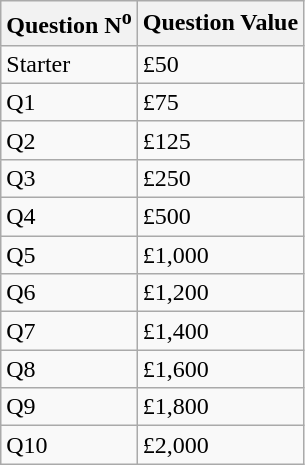<table class="wikitable">
<tr>
<th>Question N<sup>o</sup></th>
<th>Question Value</th>
</tr>
<tr>
<td>Starter</td>
<td>£50</td>
</tr>
<tr>
<td>Q1</td>
<td>£75</td>
</tr>
<tr>
<td>Q2</td>
<td>£125</td>
</tr>
<tr>
<td>Q3</td>
<td>£250</td>
</tr>
<tr>
<td>Q4</td>
<td>£500</td>
</tr>
<tr>
<td>Q5</td>
<td>£1,000</td>
</tr>
<tr>
<td>Q6</td>
<td>£1,200</td>
</tr>
<tr>
<td>Q7</td>
<td>£1,400</td>
</tr>
<tr>
<td>Q8</td>
<td>£1,600</td>
</tr>
<tr>
<td>Q9</td>
<td>£1,800</td>
</tr>
<tr>
<td>Q10</td>
<td>£2,000</td>
</tr>
</table>
